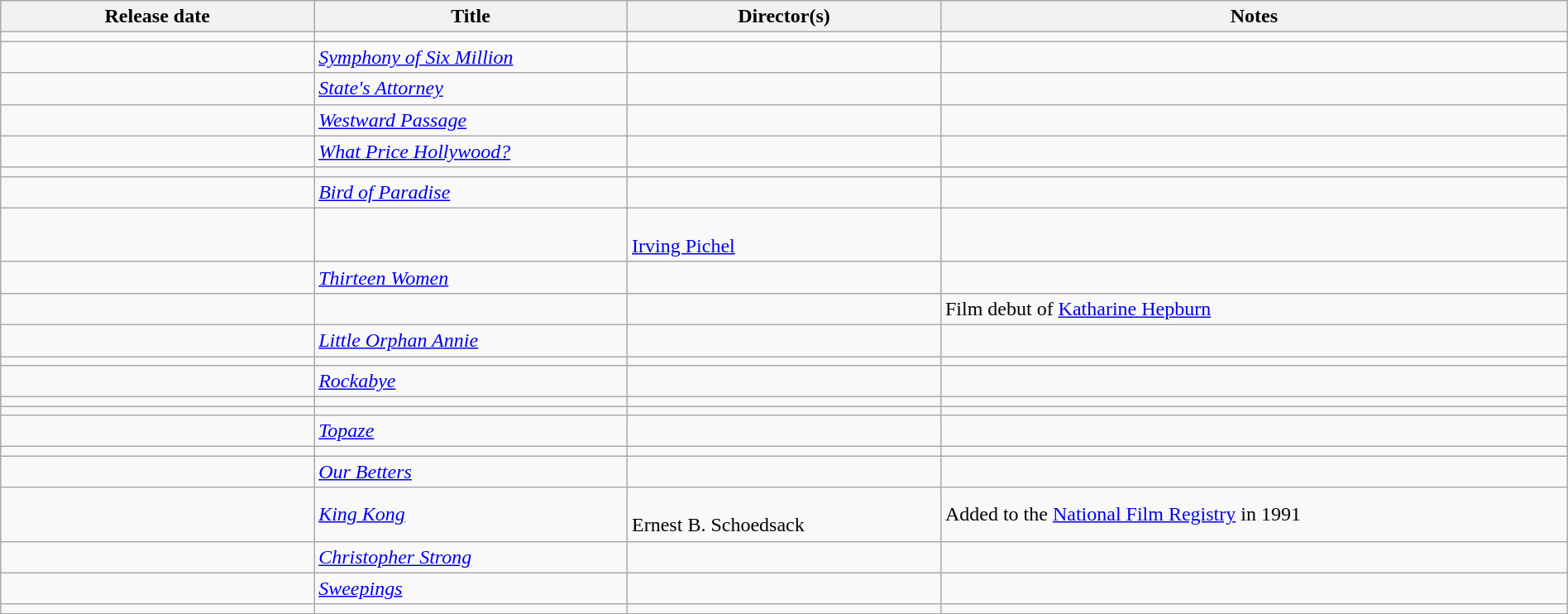<table class="wikitable sortable" width=100%>
<tr>
<th width=20%>Release date</th>
<th width=20%>Title</th>
<th width=20%>Director(s)</th>
<th class=unsortable width=40%>Notes</th>
</tr>
<tr>
<td></td>
<td><em></em></td>
<td></td>
<td></td>
</tr>
<tr>
<td></td>
<td><em><a href='#'>Symphony of Six Million</a></em></td>
<td></td>
<td></td>
</tr>
<tr>
<td></td>
<td><em><a href='#'>State's Attorney</a></em></td>
<td></td>
<td></td>
</tr>
<tr>
<td></td>
<td><em><a href='#'>Westward Passage</a></em></td>
<td></td>
<td></td>
</tr>
<tr>
<td></td>
<td><em><a href='#'>What Price Hollywood?</a></em></td>
<td></td>
<td></td>
</tr>
<tr>
<td></td>
<td><em></em></td>
<td></td>
<td></td>
</tr>
<tr>
<td></td>
<td><em><a href='#'>Bird of Paradise</a></em></td>
<td></td>
<td></td>
</tr>
<tr>
<td></td>
<td><em></em></td>
<td><br><a href='#'>Irving Pichel</a></td>
<td></td>
</tr>
<tr>
<td></td>
<td><em><a href='#'>Thirteen Women</a></em></td>
<td></td>
<td></td>
</tr>
<tr>
<td></td>
<td><em></em></td>
<td></td>
<td>Film debut of <a href='#'>Katharine Hepburn</a></td>
</tr>
<tr>
<td></td>
<td><em><a href='#'>Little Orphan Annie</a></em></td>
<td></td>
<td></td>
</tr>
<tr>
<td></td>
<td><em></em></td>
<td></td>
<td></td>
</tr>
<tr>
<td></td>
<td><em><a href='#'>Rockabye</a></em></td>
<td></td>
<td></td>
</tr>
<tr>
<td></td>
<td><em></em></td>
<td></td>
<td></td>
</tr>
<tr>
<td></td>
<td><em></em></td>
<td></td>
<td></td>
</tr>
<tr>
<td></td>
<td><em><a href='#'>Topaze</a></em></td>
<td></td>
<td></td>
</tr>
<tr>
<td></td>
<td><em></em></td>
<td></td>
<td></td>
</tr>
<tr>
<td></td>
<td><em><a href='#'>Our Betters</a></em></td>
<td></td>
<td></td>
</tr>
<tr>
<td></td>
<td><em><a href='#'>King Kong</a></em></td>
<td><br>Ernest B. Schoedsack</td>
<td>Added to the <a href='#'>National Film Registry</a> in 1991</td>
</tr>
<tr>
<td></td>
<td><em><a href='#'>Christopher Strong</a></em></td>
<td></td>
<td></td>
</tr>
<tr>
<td></td>
<td><em><a href='#'>Sweepings</a></em></td>
<td></td>
<td></td>
</tr>
<tr>
<td></td>
<td><em></em></td>
<td></td>
<td></td>
</tr>
</table>
